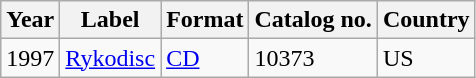<table class="wikitable">
<tr>
<th>Year</th>
<th>Label</th>
<th>Format</th>
<th>Catalog no.</th>
<th>Country</th>
</tr>
<tr>
<td>1997</td>
<td><a href='#'>Rykodisc</a></td>
<td><a href='#'>CD</a></td>
<td>10373</td>
<td>US</td>
</tr>
</table>
